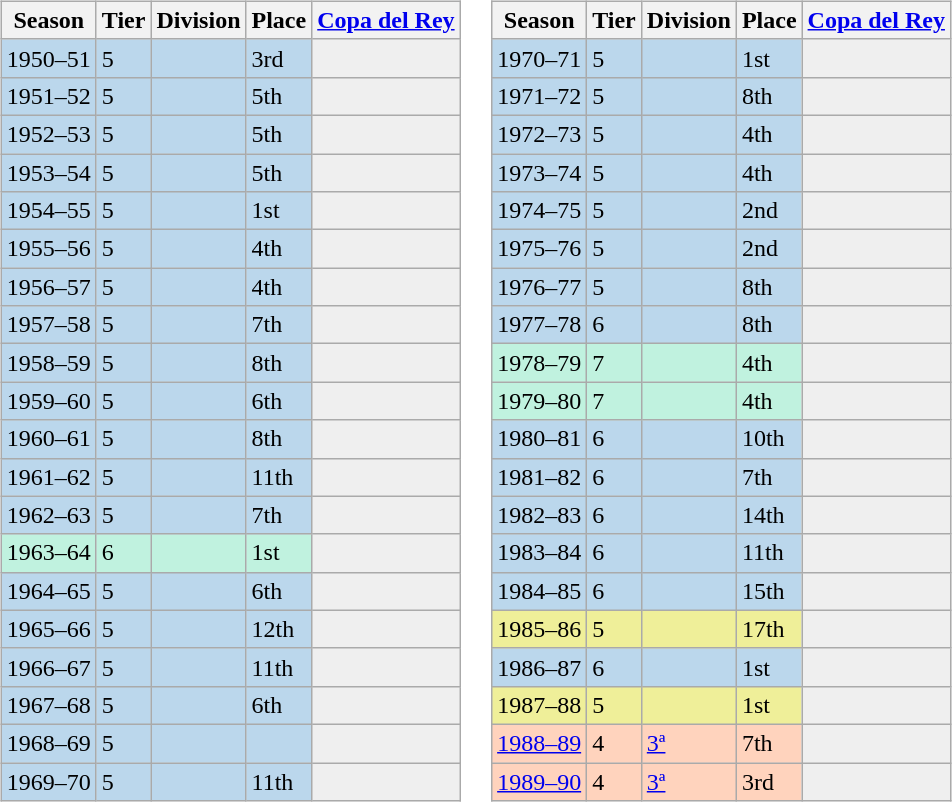<table>
<tr>
<td valign="top" width=0%><br><table class="wikitable">
<tr style="background:#f0f6fa;">
<th>Season</th>
<th>Tier</th>
<th>Division</th>
<th>Place</th>
<th><a href='#'>Copa del Rey</a></th>
</tr>
<tr>
<td style="background:#BBD7EC;">1950–51</td>
<td style="background:#BBD7EC;">5</td>
<td style="background:#BBD7EC;"></td>
<td style="background:#BBD7EC;">3rd</td>
<th style="background:#efefef;"></th>
</tr>
<tr>
<td style="background:#BBD7EC;">1951–52</td>
<td style="background:#BBD7EC;">5</td>
<td style="background:#BBD7EC;"></td>
<td style="background:#BBD7EC;">5th</td>
<th style="background:#efefef;"></th>
</tr>
<tr>
<td style="background:#BBD7EC;">1952–53</td>
<td style="background:#BBD7EC;">5</td>
<td style="background:#BBD7EC;"></td>
<td style="background:#BBD7EC;">5th</td>
<th style="background:#efefef;"></th>
</tr>
<tr>
<td style="background:#BBD7EC;">1953–54</td>
<td style="background:#BBD7EC;">5</td>
<td style="background:#BBD7EC;"></td>
<td style="background:#BBD7EC;">5th</td>
<th style="background:#efefef;"></th>
</tr>
<tr>
<td style="background:#BBD7EC;">1954–55</td>
<td style="background:#BBD7EC;">5</td>
<td style="background:#BBD7EC;"></td>
<td style="background:#BBD7EC;">1st</td>
<th style="background:#efefef;"></th>
</tr>
<tr>
<td style="background:#BBD7EC;">1955–56</td>
<td style="background:#BBD7EC;">5</td>
<td style="background:#BBD7EC;"></td>
<td style="background:#BBD7EC;">4th</td>
<th style="background:#efefef;"></th>
</tr>
<tr>
<td style="background:#BBD7EC;">1956–57</td>
<td style="background:#BBD7EC;">5</td>
<td style="background:#BBD7EC;"></td>
<td style="background:#BBD7EC;">4th</td>
<th style="background:#efefef;"></th>
</tr>
<tr>
<td style="background:#BBD7EC;">1957–58</td>
<td style="background:#BBD7EC;">5</td>
<td style="background:#BBD7EC;"></td>
<td style="background:#BBD7EC;">7th</td>
<th style="background:#efefef;"></th>
</tr>
<tr>
<td style="background:#BBD7EC;">1958–59</td>
<td style="background:#BBD7EC;">5</td>
<td style="background:#BBD7EC;"></td>
<td style="background:#BBD7EC;">8th</td>
<th style="background:#efefef;"></th>
</tr>
<tr>
<td style="background:#BBD7EC;">1959–60</td>
<td style="background:#BBD7EC;">5</td>
<td style="background:#BBD7EC;"></td>
<td style="background:#BBD7EC;">6th</td>
<th style="background:#efefef;"></th>
</tr>
<tr>
<td style="background:#BBD7EC;">1960–61</td>
<td style="background:#BBD7EC;">5</td>
<td style="background:#BBD7EC;"></td>
<td style="background:#BBD7EC;">8th</td>
<th style="background:#efefef;"></th>
</tr>
<tr>
<td style="background:#BBD7EC;">1961–62</td>
<td style="background:#BBD7EC;">5</td>
<td style="background:#BBD7EC;"></td>
<td style="background:#BBD7EC;">11th</td>
<th style="background:#efefef;"></th>
</tr>
<tr>
<td style="background:#BBD7EC;">1962–63</td>
<td style="background:#BBD7EC;">5</td>
<td style="background:#BBD7EC;"></td>
<td style="background:#BBD7EC;">7th</td>
<th style="background:#efefef;"></th>
</tr>
<tr>
<td style="background:#C0F2DF;">1963–64</td>
<td style="background:#C0F2DF;">6</td>
<td style="background:#C0F2DF;"></td>
<td style="background:#C0F2DF;">1st</td>
<th style="background:#efefef;"></th>
</tr>
<tr>
<td style="background:#BBD7EC;">1964–65</td>
<td style="background:#BBD7EC;">5</td>
<td style="background:#BBD7EC;"></td>
<td style="background:#BBD7EC;">6th</td>
<th style="background:#efefef;"></th>
</tr>
<tr>
<td style="background:#BBD7EC;">1965–66</td>
<td style="background:#BBD7EC;">5</td>
<td style="background:#BBD7EC;"></td>
<td style="background:#BBD7EC;">12th</td>
<th style="background:#efefef;"></th>
</tr>
<tr>
<td style="background:#BBD7EC;">1966–67</td>
<td style="background:#BBD7EC;">5</td>
<td style="background:#BBD7EC;"></td>
<td style="background:#BBD7EC;">11th</td>
<th style="background:#efefef;"></th>
</tr>
<tr>
<td style="background:#BBD7EC;">1967–68</td>
<td style="background:#BBD7EC;">5</td>
<td style="background:#BBD7EC;"></td>
<td style="background:#BBD7EC;">6th</td>
<th style="background:#efefef;"></th>
</tr>
<tr>
<td style="background:#BBD7EC;">1968–69</td>
<td style="background:#BBD7EC;">5</td>
<td style="background:#BBD7EC;"></td>
<td style="background:#BBD7EC;"></td>
<th style="background:#efefef;"></th>
</tr>
<tr>
<td style="background:#BBD7EC;">1969–70</td>
<td style="background:#BBD7EC;">5</td>
<td style="background:#BBD7EC;"></td>
<td style="background:#BBD7EC;">11th</td>
<th style="background:#efefef;"></th>
</tr>
</table>
</td>
<td valign="top" width=0%><br><table class="wikitable">
<tr style="background:#f0f6fa;">
<th>Season</th>
<th>Tier</th>
<th>Division</th>
<th>Place</th>
<th><a href='#'>Copa del Rey</a></th>
</tr>
<tr>
<td style="background:#BBD7EC;">1970–71</td>
<td style="background:#BBD7EC;">5</td>
<td style="background:#BBD7EC;"></td>
<td style="background:#BBD7EC;">1st</td>
<th style="background:#efefef;"></th>
</tr>
<tr>
<td style="background:#BBD7EC;">1971–72</td>
<td style="background:#BBD7EC;">5</td>
<td style="background:#BBD7EC;"></td>
<td style="background:#BBD7EC;">8th</td>
<th style="background:#efefef;"></th>
</tr>
<tr>
<td style="background:#BBD7EC;">1972–73</td>
<td style="background:#BBD7EC;">5</td>
<td style="background:#BBD7EC;"></td>
<td style="background:#BBD7EC;">4th</td>
<th style="background:#efefef;"></th>
</tr>
<tr>
<td style="background:#BBD7EC;">1973–74</td>
<td style="background:#BBD7EC;">5</td>
<td style="background:#BBD7EC;"></td>
<td style="background:#BBD7EC;">4th</td>
<th style="background:#efefef;"></th>
</tr>
<tr>
<td style="background:#BBD7EC;">1974–75</td>
<td style="background:#BBD7EC;">5</td>
<td style="background:#BBD7EC;"></td>
<td style="background:#BBD7EC;">2nd</td>
<th style="background:#efefef;"></th>
</tr>
<tr>
<td style="background:#BBD7EC;">1975–76</td>
<td style="background:#BBD7EC;">5</td>
<td style="background:#BBD7EC;"></td>
<td style="background:#BBD7EC;">2nd</td>
<th style="background:#efefef;"></th>
</tr>
<tr>
<td style="background:#BBD7EC;">1976–77</td>
<td style="background:#BBD7EC;">5</td>
<td style="background:#BBD7EC;"></td>
<td style="background:#BBD7EC;">8th</td>
<th style="background:#efefef;"></th>
</tr>
<tr>
<td style="background:#BBD7EC;">1977–78</td>
<td style="background:#BBD7EC;">6</td>
<td style="background:#BBD7EC;"></td>
<td style="background:#BBD7EC;">8th</td>
<th style="background:#efefef;"></th>
</tr>
<tr>
<td style="background:#C0F2DF;">1978–79</td>
<td style="background:#C0F2DF;">7</td>
<td style="background:#C0F2DF;"></td>
<td style="background:#C0F2DF;">4th</td>
<th style="background:#efefef;"></th>
</tr>
<tr>
<td style="background:#C0F2DF;">1979–80</td>
<td style="background:#C0F2DF;">7</td>
<td style="background:#C0F2DF;"></td>
<td style="background:#C0F2DF;">4th</td>
<th style="background:#efefef;"></th>
</tr>
<tr>
<td style="background:#BBD7EC;">1980–81</td>
<td style="background:#BBD7EC;">6</td>
<td style="background:#BBD7EC;"></td>
<td style="background:#BBD7EC;">10th</td>
<th style="background:#efefef;"></th>
</tr>
<tr>
<td style="background:#BBD7EC;">1981–82</td>
<td style="background:#BBD7EC;">6</td>
<td style="background:#BBD7EC;"></td>
<td style="background:#BBD7EC;">7th</td>
<th style="background:#efefef;"></th>
</tr>
<tr>
<td style="background:#BBD7EC;">1982–83</td>
<td style="background:#BBD7EC;">6</td>
<td style="background:#BBD7EC;"></td>
<td style="background:#BBD7EC;">14th</td>
<th style="background:#efefef;"></th>
</tr>
<tr>
<td style="background:#BBD7EC;">1983–84</td>
<td style="background:#BBD7EC;">6</td>
<td style="background:#BBD7EC;"></td>
<td style="background:#BBD7EC;">11th</td>
<th style="background:#efefef;"></th>
</tr>
<tr>
<td style="background:#BBD7EC;">1984–85</td>
<td style="background:#BBD7EC;">6</td>
<td style="background:#BBD7EC;"></td>
<td style="background:#BBD7EC;">15th</td>
<th style="background:#efefef;"></th>
</tr>
<tr>
<td style="background:#EFEF99;">1985–86</td>
<td style="background:#EFEF99;">5</td>
<td style="background:#EFEF99;"></td>
<td style="background:#EFEF99;">17th</td>
<th style="background:#efefef;"></th>
</tr>
<tr>
<td style="background:#BBD7EC;">1986–87</td>
<td style="background:#BBD7EC;">6</td>
<td style="background:#BBD7EC;"></td>
<td style="background:#BBD7EC;">1st</td>
<th style="background:#efefef;"></th>
</tr>
<tr>
<td style="background:#EFEF99;">1987–88</td>
<td style="background:#EFEF99;">5</td>
<td style="background:#EFEF99;"></td>
<td style="background:#EFEF99;">1st</td>
<th style="background:#efefef;"></th>
</tr>
<tr>
<td style="background:#FFD3BD;"><a href='#'>1988–89</a></td>
<td style="background:#FFD3BD;">4</td>
<td style="background:#FFD3BD;"><a href='#'>3ª</a></td>
<td style="background:#FFD3BD;">7th</td>
<td style="background:#efefef;"></td>
</tr>
<tr>
<td style="background:#FFD3BD;"><a href='#'>1989–90</a></td>
<td style="background:#FFD3BD;">4</td>
<td style="background:#FFD3BD;"><a href='#'>3ª</a></td>
<td style="background:#FFD3BD;">3rd</td>
<td style="background:#efefef;"></td>
</tr>
</table>
</td>
</tr>
</table>
